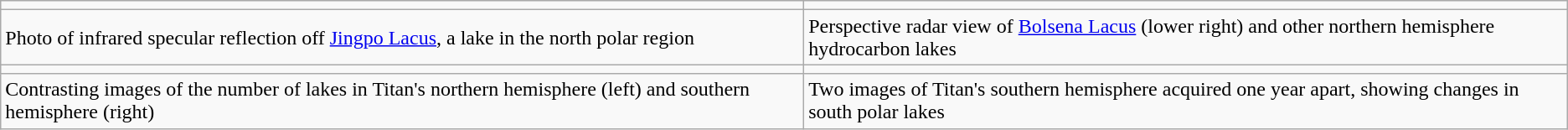<table class="wikitable">
<tr>
<td></td>
<td></td>
</tr>
<tr |>
<td>Photo of infrared specular reflection off <a href='#'>Jingpo Lacus</a>, a lake in the north polar region</td>
<td>Perspective radar view of <a href='#'>Bolsena Lacus</a> (lower right) and other northern hemisphere hydrocarbon lakes</td>
</tr>
<tr>
<td></td>
<td></td>
</tr>
<tr>
<td>Contrasting images of the number of lakes in Titan's northern hemisphere (left) and southern hemisphere (right)</td>
<td>Two images of Titan's southern hemisphere acquired one year apart, showing changes in south polar lakes</td>
</tr>
</table>
